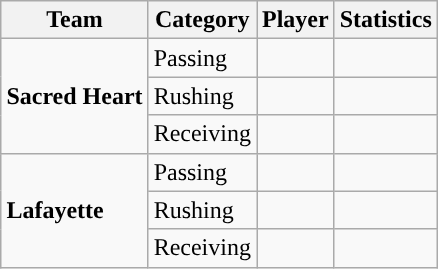<table class="wikitable" style="float: right;">
<tr>
<th>Team</th>
<th>Category</th>
<th>Player</th>
<th>Statistics</th>
</tr>
<tr>
<td rowspan=3><strong>Sacred Heart</strong></td>
<td>Passing</td>
<td></td>
<td></td>
</tr>
<tr>
<td>Rushing</td>
<td></td>
<td></td>
</tr>
<tr>
<td>Receiving</td>
<td></td>
<td></td>
</tr>
<tr>
<td rowspan=3><strong>Lafayette</strong></td>
<td>Passing</td>
<td></td>
<td></td>
</tr>
<tr>
<td>Rushing</td>
<td></td>
<td></td>
</tr>
<tr>
<td>Receiving</td>
<td></td>
<td></td>
</tr>
</table>
